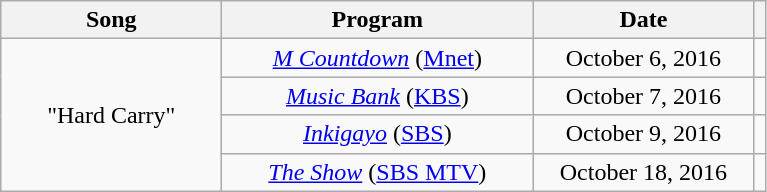<table class="wikitable" style="text-align:center">
<tr>
<th width="140">Song</th>
<th width="200">Program</th>
<th width="140">Date</th>
<th></th>
</tr>
<tr>
<td rowspan="4">"Hard Carry"</td>
<td><em><a href='#'>M Countdown</a></em> (<a href='#'>Mnet</a>)</td>
<td>October 6, 2016</td>
<td></td>
</tr>
<tr>
<td><em><a href='#'>Music Bank</a></em> (<a href='#'>KBS</a>)</td>
<td>October 7, 2016</td>
<td></td>
</tr>
<tr>
<td><em><a href='#'>Inkigayo</a></em> (<a href='#'>SBS</a>)</td>
<td>October 9, 2016</td>
<td></td>
</tr>
<tr>
<td><em><a href='#'>The Show</a></em> (<a href='#'>SBS MTV</a>)</td>
<td>October 18, 2016</td>
<td></td>
</tr>
</table>
